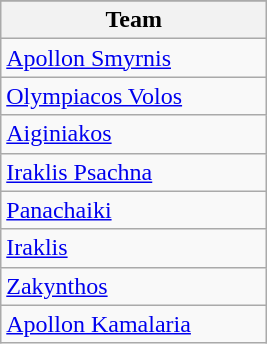<table class="wikitable" style="float:left; margin-right:1em;">
<tr>
</tr>
<tr>
<th width=170>Team</th>
</tr>
<tr>
<td><a href='#'>Apollon Smyrnis</a></td>
</tr>
<tr>
<td><a href='#'>Olympiacos Volos</a></td>
</tr>
<tr>
<td><a href='#'>Aiginiakos</a></td>
</tr>
<tr>
<td><a href='#'>Iraklis Psachna</a></td>
</tr>
<tr>
<td><a href='#'>Panachaiki</a></td>
</tr>
<tr>
<td><a href='#'>Iraklis</a></td>
</tr>
<tr>
<td><a href='#'>Zakynthos</a></td>
</tr>
<tr>
<td><a href='#'>Apollon Kamalaria</a></td>
</tr>
</table>
